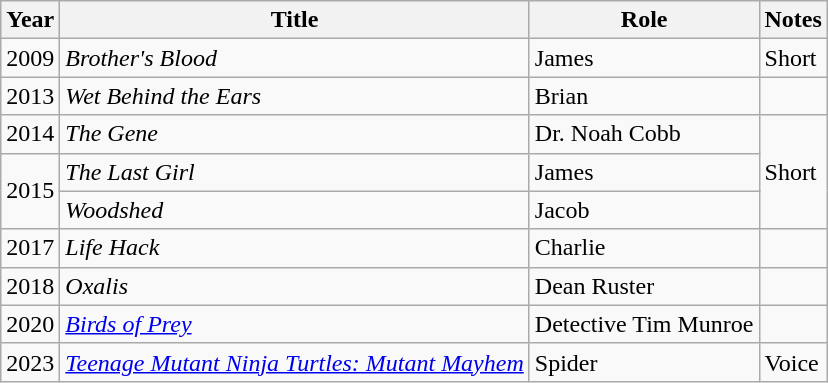<table class="wikitable sortable">
<tr>
<th>Year</th>
<th>Title</th>
<th>Role</th>
<th class="unsortable">Notes</th>
</tr>
<tr>
<td>2009</td>
<td><em>Brother's Blood</em></td>
<td>James</td>
<td>Short</td>
</tr>
<tr>
<td>2013</td>
<td><em>Wet Behind the Ears</em></td>
<td>Brian</td>
<td></td>
</tr>
<tr>
<td>2014</td>
<td><em>The Gene</em></td>
<td>Dr. Noah Cobb</td>
<td rowspan="3">Short</td>
</tr>
<tr>
<td rowspan="2">2015</td>
<td><em>The Last Girl</em></td>
<td>James</td>
</tr>
<tr>
<td><em>Woodshed</em></td>
<td>Jacob</td>
</tr>
<tr>
<td>2017</td>
<td><em>Life Hack</em></td>
<td>Charlie</td>
<td></td>
</tr>
<tr>
<td>2018</td>
<td><em>Oxalis</em></td>
<td>Dean Ruster</td>
<td></td>
</tr>
<tr>
<td>2020</td>
<td><em><a href='#'>Birds of Prey</a></em></td>
<td>Detective Tim Munroe</td>
<td></td>
</tr>
<tr>
<td>2023</td>
<td><em><a href='#'>Teenage Mutant Ninja Turtles: Mutant Mayhem</a></em></td>
<td>Spider</td>
<td>Voice</td>
</tr>
</table>
